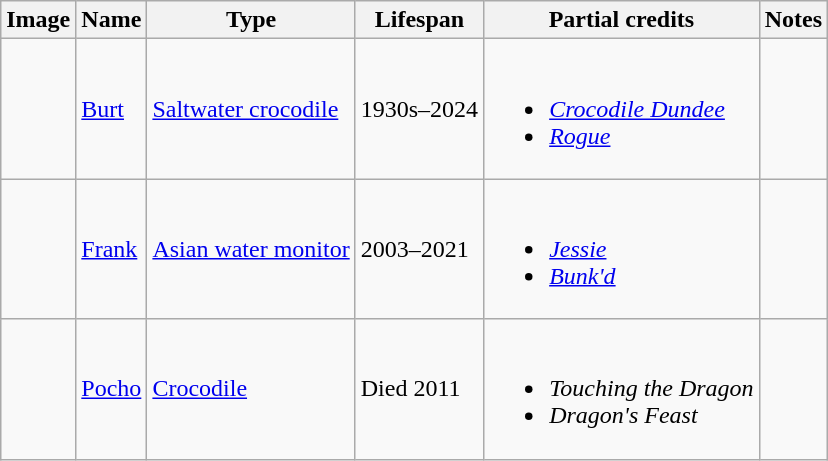<table class="wikitable sortable">
<tr>
<th scope="col" class="unsortable">Image</th>
<th>Name</th>
<th>Type</th>
<th>Lifespan</th>
<th class=unsortable>Partial credits</th>
<th class=unsortable>Notes</th>
</tr>
<tr>
<td></td>
<td><a href='#'>Burt</a></td>
<td><a href='#'>Saltwater crocodile</a></td>
<td> 1930s–2024</td>
<td><br><ul><li><em><a href='#'>Crocodile Dundee</a></em></li><li><em><a href='#'>Rogue</a></em></li></ul></td>
<td></td>
</tr>
<tr>
<td></td>
<td><a href='#'>Frank</a></td>
<td><a href='#'>Asian water monitor</a></td>
<td>2003–2021</td>
<td><br><ul><li><em><a href='#'>Jessie</a></em></li><li><em><a href='#'>Bunk'd</a></em></li></ul></td>
<td></td>
</tr>
<tr>
<td></td>
<td><a href='#'>Pocho</a></td>
<td><a href='#'>Crocodile</a></td>
<td>Died 2011</td>
<td><br><ul><li><em>Touching the Dragon</em></li><li><em>Dragon's Feast</em></li></ul></td>
<td></td>
</tr>
</table>
